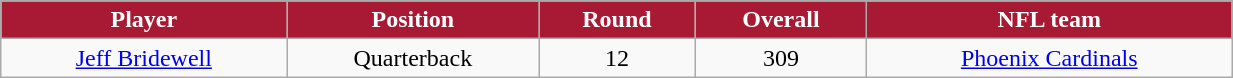<table class="wikitable" width="65%">
<tr align="center"  style="background:#A81933;color:#FFFFFF;">
<td><strong>Player</strong></td>
<td><strong>Position</strong></td>
<td><strong>Round</strong></td>
<td><strong>Overall</strong></td>
<td><strong>NFL team</strong></td>
</tr>
<tr align="center" bgcolor="">
<td><a href='#'>Jeff Bridewell</a></td>
<td>Quarterback</td>
<td>12</td>
<td>309</td>
<td><a href='#'>Phoenix Cardinals</a></td>
</tr>
</table>
